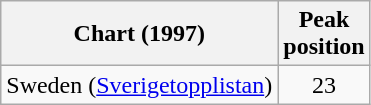<table class="wikitable">
<tr>
<th>Chart (1997)</th>
<th>Peak<br>position</th>
</tr>
<tr>
<td>Sweden (<a href='#'>Sverigetopplistan</a>)</td>
<td align="center">23</td>
</tr>
</table>
